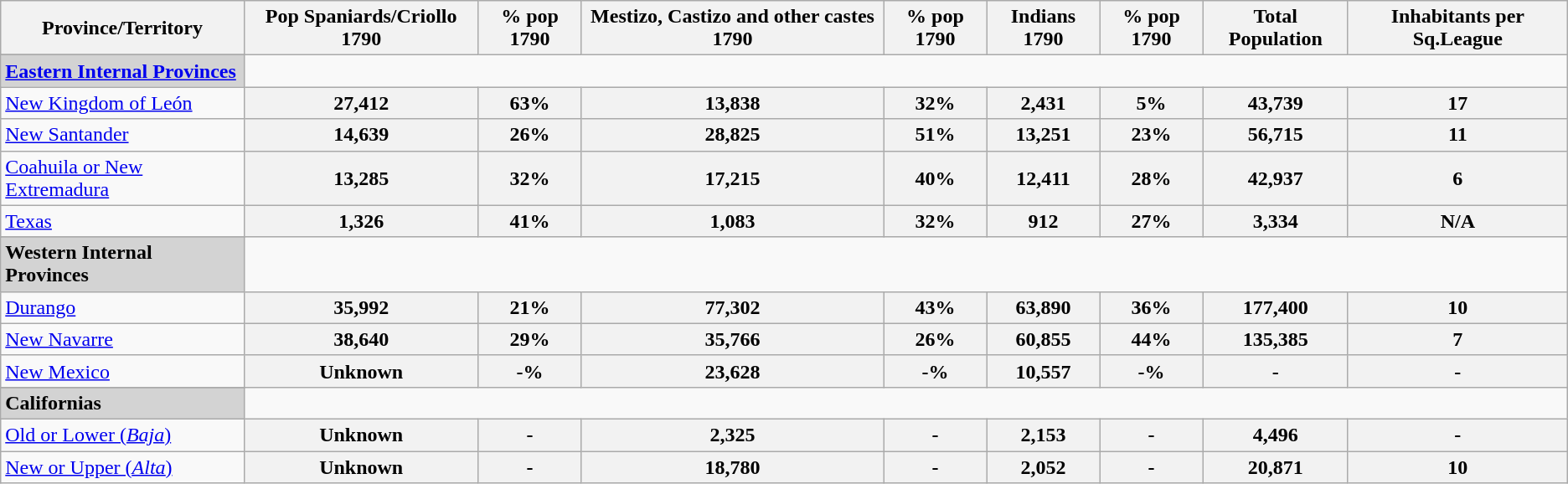<table class="wikitable sortable">
<tr>
<th>Province/Territory</th>
<th>Pop Spaniards/Criollo 1790</th>
<th>% pop 1790</th>
<th>Mestizo, Castizo and other castes 1790</th>
<th>% pop 1790</th>
<th>Indians 1790</th>
<th>% pop 1790</th>
<th>Total Population</th>
<th>Inhabitants per Sq.League</th>
</tr>
<tr>
</tr>
<tr class="sortbottom" bgcolor="lightgrey">
<td><strong><a href='#'>Eastern Internal Provinces</a></strong></td>
</tr>
<tr>
<td><a href='#'>New Kingdom of León</a></td>
<th>27,412</th>
<th>63%</th>
<th>13,838</th>
<th>32%</th>
<th>2,431</th>
<th>5%</th>
<th>43,739</th>
<th>17</th>
</tr>
<tr>
<td><a href='#'>New Santander</a></td>
<th>14,639</th>
<th>26%</th>
<th>28,825</th>
<th>51%</th>
<th>13,251</th>
<th>23%</th>
<th>56,715</th>
<th>11</th>
</tr>
<tr>
<td><a href='#'>Coahuila or New Extremadura</a></td>
<th>13,285</th>
<th>32%</th>
<th>17,215</th>
<th>40%</th>
<th>12,411</th>
<th>28%</th>
<th>42,937</th>
<th>6</th>
</tr>
<tr>
<td><a href='#'>Texas</a></td>
<th>1,326</th>
<th>41%</th>
<th>1,083</th>
<th>32%</th>
<th>912</th>
<th>27%</th>
<th>3,334</th>
<th>N/A</th>
</tr>
<tr>
</tr>
<tr class="sortbottom" bgcolor="lightgrey">
<td><strong>Western Internal Provinces</strong></td>
</tr>
<tr>
<td><a href='#'>Durango</a></td>
<th>35,992</th>
<th>21%</th>
<th>77,302</th>
<th>43%</th>
<th>63,890</th>
<th>36%</th>
<th>177,400</th>
<th>10</th>
</tr>
<tr>
<td><a href='#'>New Navarre</a></td>
<th>38,640</th>
<th>29%</th>
<th>35,766</th>
<th>26%</th>
<th>60,855</th>
<th>44%</th>
<th>135,385</th>
<th>7</th>
</tr>
<tr>
<td><a href='#'>New Mexico</a></td>
<th>Unknown</th>
<th>-%</th>
<th>23,628</th>
<th>-%</th>
<th>10,557</th>
<th>-%</th>
<th>-</th>
<th>-</th>
</tr>
<tr>
</tr>
<tr class="sortbottom" bgcolor="lightgrey">
<td><strong>Californias</strong></td>
</tr>
<tr>
<td><a href='#'>Old or Lower (<em>Baja</em>)</a></td>
<th>Unknown</th>
<th>-</th>
<th>2,325</th>
<th>-</th>
<th>2,153</th>
<th>-</th>
<th>4,496</th>
<th>-</th>
</tr>
<tr>
<td><a href='#'>New or Upper (<em>Alta</em>)</a></td>
<th>Unknown</th>
<th>-</th>
<th>18,780</th>
<th>-</th>
<th>2,052</th>
<th>-</th>
<th>20,871</th>
<th>10</th>
</tr>
</table>
